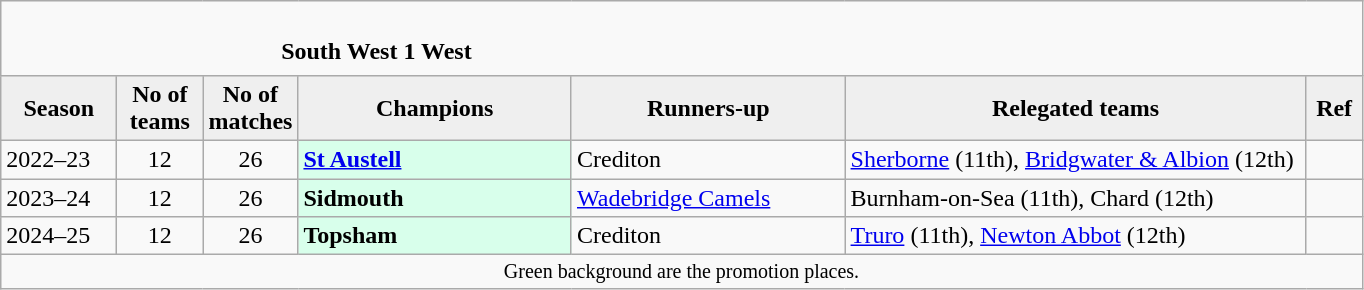<table class="wikitable" style="text-align: left;">
<tr>
<td colspan="11" cellpadding="0" cellspacing="0"><br><table border="0" style="width:100%;" cellpadding="0" cellspacing="0">
<tr>
<td style="width:20%; border:0;"></td>
<td style="border:0;"><strong>South West 1 West </strong></td>
<td style="width:20%; border:0;"></td>
</tr>
</table>
</td>
</tr>
<tr>
<th style="background:#efefef; width:70px;">Season</th>
<th style="background:#efefef; width:50px;">No of teams</th>
<th style="background:#efefef; width:50px;">No of matches</th>
<th style="background:#efefef; width:175px;">Champions</th>
<th style="background:#efefef; width:175px;">Runners-up</th>
<th style="background:#efefef; width:300px;">Relegated teams</th>
<th style="background:#efefef; width:30px;">Ref</th>
</tr>
<tr align=left>
<td>2022–23</td>
<td style="text-align: center;">12</td>
<td style="text-align: center;">26</td>
<td style="background:#d8ffeb;"><strong><a href='#'>St Austell</a></strong></td>
<td>Crediton</td>
<td><a href='#'>Sherborne</a> (11th), <a href='#'>Bridgwater & Albion</a> (12th)</td>
<td></td>
</tr>
<tr>
<td>2023–24</td>
<td style="text-align: center;">12</td>
<td style="text-align: center;">26</td>
<td style="background:#d8ffeb;"><strong>Sidmouth</strong></td>
<td><a href='#'>Wadebridge Camels</a></td>
<td>Burnham-on-Sea (11th), Chard (12th)</td>
<td></td>
</tr>
<tr>
<td>2024–25</td>
<td style="text-align: center;">12</td>
<td style="text-align: center;">26</td>
<td style="background:#d8ffeb;"><strong>Topsham</strong></td>
<td>Crediton</td>
<td><a href='#'>Truro</a> (11th), <a href='#'>Newton Abbot</a> (12th)</td>
<td></td>
</tr>
<tr>
<td colspan="15"  style="border:0; font-size:smaller; text-align:center;"><span>Green background</span> are the promotion places.</td>
</tr>
</table>
